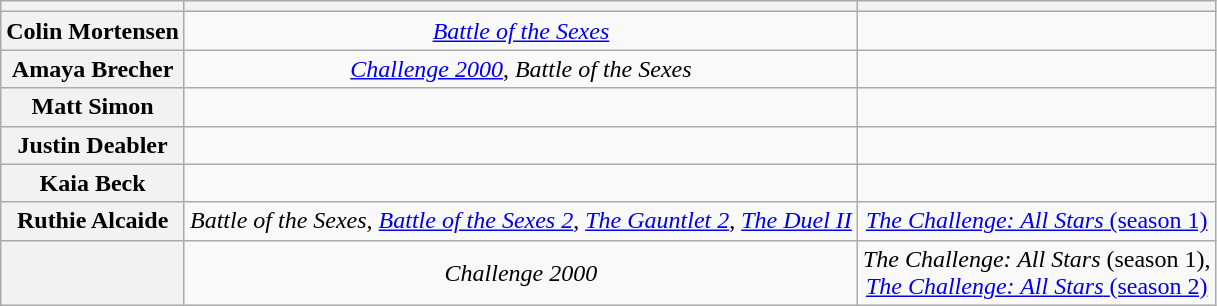<table class="wikitable sortable" style="text-align:center">
<tr>
<th scope="col"></th>
<th scope="col"></th>
<th scope="col"></th>
</tr>
<tr>
<th scope="row">Colin Mortensen</th>
<td><em><a href='#'>Battle of the Sexes</a></em></td>
<td></td>
</tr>
<tr>
<th scope="row">Amaya Brecher</th>
<td><em><a href='#'>Challenge 2000</a></em>, <em>Battle of the Sexes</em></td>
<td></td>
</tr>
<tr>
<th scope="row">Matt Simon</th>
<td></td>
<td></td>
</tr>
<tr>
<th scope="row">Justin Deabler</th>
<td></td>
<td></td>
</tr>
<tr>
<th scope="row">Kaia Beck</th>
<td></td>
<td></td>
</tr>
<tr>
<th scope="row">Ruthie Alcaide</th>
<td><em>Battle of the Sexes</em>, <em><a href='#'>Battle of the Sexes 2</a></em>, <em><a href='#'>The Gauntlet 2</a></em>, <em><a href='#'>The Duel II</a></em></td>
<td><a href='#'><em>The Challenge: All Stars</em> (season 1)</a></td>
</tr>
<tr>
<th scope="row"></th>
<td><em>Challenge 2000</em></td>
<td><em>The Challenge: All Stars</em> (season 1),<br><a href='#'><em>The Challenge: All Stars</em> (season 2)</a></td>
</tr>
</table>
